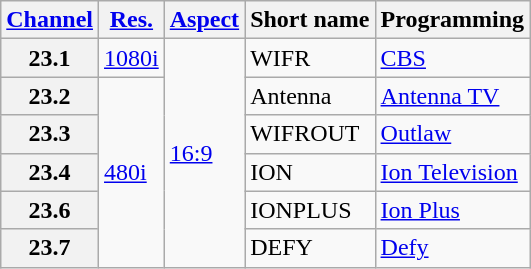<table class="wikitable">
<tr>
<th scope = "col"><a href='#'>Channel</a></th>
<th scope = "col"><a href='#'>Res.</a></th>
<th scope = "col"><a href='#'>Aspect</a></th>
<th scope = "col">Short name</th>
<th scope = "col">Programming</th>
</tr>
<tr>
<th scope = "row">23.1</th>
<td><a href='#'>1080i</a></td>
<td rowspan=6><a href='#'>16:9</a></td>
<td>WIFR</td>
<td><a href='#'>CBS</a></td>
</tr>
<tr>
<th scope = "row">23.2</th>
<td rowspan=5><a href='#'>480i</a></td>
<td>Antenna</td>
<td><a href='#'>Antenna TV</a></td>
</tr>
<tr>
<th scope = "row">23.3</th>
<td>WIFROUT</td>
<td><a href='#'>Outlaw</a></td>
</tr>
<tr>
<th scope = "row">23.4</th>
<td>ION</td>
<td><a href='#'>Ion Television</a></td>
</tr>
<tr>
<th scope = "row">23.6</th>
<td>IONPLUS</td>
<td><a href='#'>Ion Plus</a></td>
</tr>
<tr>
<th scope = "row">23.7</th>
<td>DEFY</td>
<td><a href='#'>Defy</a></td>
</tr>
</table>
